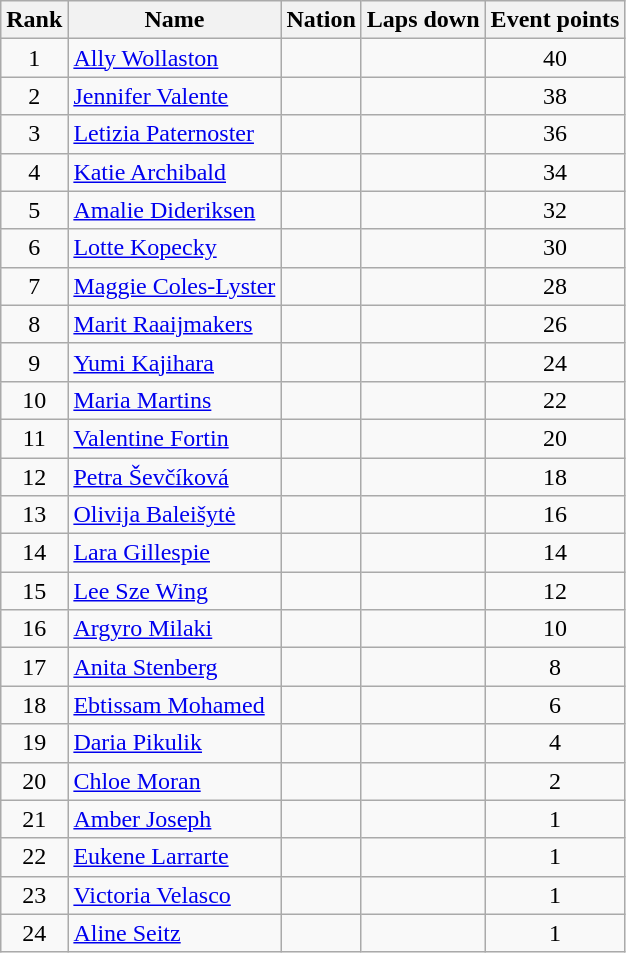<table class="wikitable sortable" style="text-align:center">
<tr>
<th>Rank</th>
<th>Name</th>
<th>Nation</th>
<th>Laps down</th>
<th>Event points</th>
</tr>
<tr>
<td>1</td>
<td align=left><a href='#'>Ally Wollaston</a></td>
<td align=left></td>
<td></td>
<td>40</td>
</tr>
<tr>
<td>2</td>
<td align=left><a href='#'>Jennifer Valente</a></td>
<td align=left></td>
<td></td>
<td>38</td>
</tr>
<tr>
<td>3</td>
<td align=left><a href='#'>Letizia Paternoster</a></td>
<td align=left></td>
<td></td>
<td>36</td>
</tr>
<tr>
<td>4</td>
<td align=left><a href='#'>Katie Archibald</a></td>
<td align=left></td>
<td></td>
<td>34</td>
</tr>
<tr>
<td>5</td>
<td align=left><a href='#'>Amalie Dideriksen</a></td>
<td align=left></td>
<td></td>
<td>32</td>
</tr>
<tr>
<td>6</td>
<td align=left><a href='#'>Lotte Kopecky</a></td>
<td align=left></td>
<td></td>
<td>30</td>
</tr>
<tr>
<td>7</td>
<td align=left><a href='#'>Maggie Coles-Lyster</a></td>
<td align=left></td>
<td></td>
<td>28</td>
</tr>
<tr>
<td>8</td>
<td align=left><a href='#'>Marit Raaijmakers</a></td>
<td align=left></td>
<td></td>
<td>26</td>
</tr>
<tr>
<td>9</td>
<td align=left><a href='#'>Yumi Kajihara</a></td>
<td align=left></td>
<td></td>
<td>24</td>
</tr>
<tr>
<td>10</td>
<td align=left><a href='#'>Maria Martins</a></td>
<td align=left></td>
<td></td>
<td>22</td>
</tr>
<tr>
<td>11</td>
<td align=left><a href='#'>Valentine Fortin</a></td>
<td align=left></td>
<td></td>
<td>20</td>
</tr>
<tr>
<td>12</td>
<td align=left><a href='#'>Petra Ševčíková</a></td>
<td align=left></td>
<td></td>
<td>18</td>
</tr>
<tr>
<td>13</td>
<td align=left><a href='#'>Olivija Baleišytė</a></td>
<td align=left></td>
<td></td>
<td>16</td>
</tr>
<tr>
<td>14</td>
<td align=left><a href='#'>Lara Gillespie</a></td>
<td align=left></td>
<td></td>
<td>14</td>
</tr>
<tr>
<td>15</td>
<td align=left><a href='#'>Lee Sze Wing</a></td>
<td align=left></td>
<td></td>
<td>12</td>
</tr>
<tr>
<td>16</td>
<td align=left><a href='#'>Argyro Milaki</a></td>
<td align=left></td>
<td></td>
<td>10</td>
</tr>
<tr>
<td>17</td>
<td align=left><a href='#'>Anita Stenberg</a></td>
<td align=left></td>
<td></td>
<td>8</td>
</tr>
<tr>
<td>18</td>
<td align=left><a href='#'>Ebtissam Mohamed</a></td>
<td align=left></td>
<td></td>
<td>6</td>
</tr>
<tr>
<td>19</td>
<td align=left><a href='#'>Daria Pikulik</a></td>
<td align=left></td>
<td></td>
<td>4</td>
</tr>
<tr>
<td>20</td>
<td align=left><a href='#'>Chloe Moran</a></td>
<td align=left></td>
<td></td>
<td>2</td>
</tr>
<tr>
<td>21</td>
<td align=left><a href='#'>Amber Joseph</a></td>
<td align=left></td>
<td></td>
<td>1</td>
</tr>
<tr>
<td>22</td>
<td align=left><a href='#'>Eukene Larrarte</a></td>
<td align=left></td>
<td></td>
<td>1</td>
</tr>
<tr>
<td>23</td>
<td align=left><a href='#'>Victoria Velasco</a></td>
<td align=left></td>
<td></td>
<td>1</td>
</tr>
<tr>
<td>24</td>
<td align=left><a href='#'>Aline Seitz</a></td>
<td align=left></td>
<td></td>
<td>1</td>
</tr>
</table>
